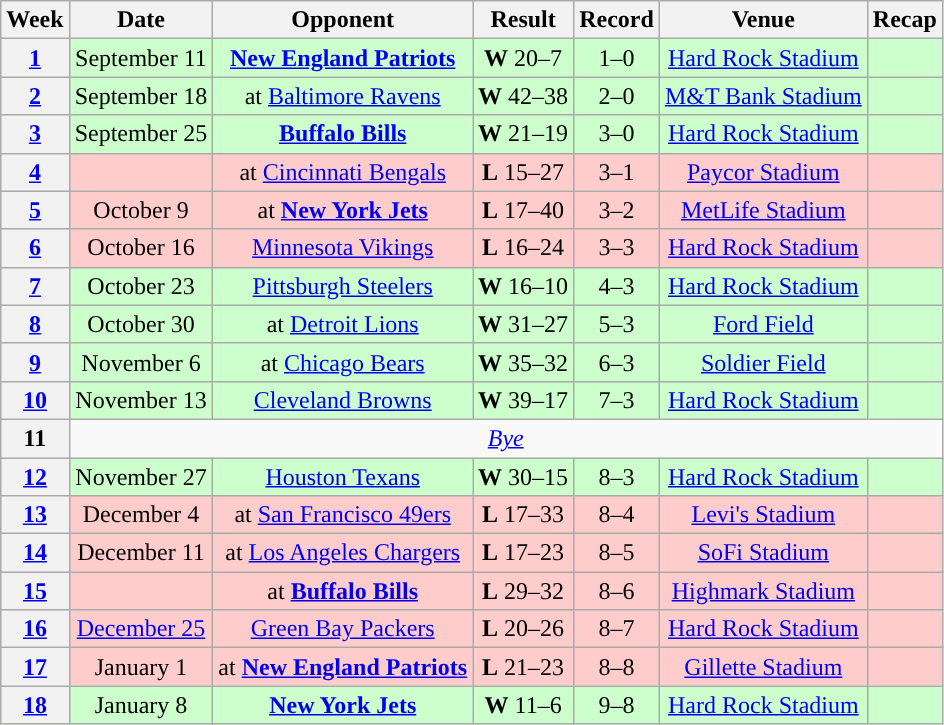<table class="wikitable" style="text-align:center">
<tr>
<th>Week</th>
<th>Date</th>
<th>Opponent</th>
<th>Result</th>
<th>Record</th>
<th>Venue</th>
<th>Recap</th>
</tr>
<tr style="background:#cfc">
<th><a href='#'>1</a></th>
<td>September 11</td>
<td><strong><a href='#'>New England Patriots</a></strong></td>
<td><strong>W</strong> 20–7</td>
<td>1–0</td>
<td><a href='#'>Hard Rock Stadium</a></td>
<td></td>
</tr>
<tr style="background:#cfc">
<th><a href='#'>2</a></th>
<td>September 18</td>
<td>at <a href='#'>Baltimore Ravens</a></td>
<td><strong>W</strong> 42–38</td>
<td>2–0</td>
<td><a href='#'>M&T Bank Stadium</a></td>
<td></td>
</tr>
<tr style="background:#cfc">
<th><a href='#'>3</a></th>
<td>September 25</td>
<td><strong><a href='#'>Buffalo Bills</a></strong></td>
<td><strong>W</strong> 21–19</td>
<td>3–0</td>
<td><a href='#'>Hard Rock Stadium</a></td>
<td></td>
</tr>
<tr style="background:#fcc">
<th><a href='#'>4</a></th>
<td></td>
<td>at <a href='#'>Cincinnati Bengals</a></td>
<td><strong>L</strong> 15–27</td>
<td>3–1</td>
<td><a href='#'>Paycor Stadium</a></td>
<td></td>
</tr>
<tr style="background:#fcc">
<th><a href='#'>5</a></th>
<td>October 9</td>
<td>at <strong><a href='#'>New York Jets</a></strong></td>
<td><strong>L</strong> 17–40</td>
<td>3–2</td>
<td><a href='#'>MetLife Stadium</a></td>
<td></td>
</tr>
<tr style="background:#fcc">
<th><a href='#'>6</a></th>
<td>October 16</td>
<td><a href='#'>Minnesota Vikings</a></td>
<td><strong>L</strong> 16–24</td>
<td>3–3</td>
<td><a href='#'>Hard Rock Stadium</a></td>
<td></td>
</tr>
<tr style="background:#cfc">
<th><a href='#'>7</a></th>
<td>October 23</td>
<td><a href='#'>Pittsburgh Steelers</a></td>
<td><strong>W</strong> 16–10</td>
<td>4–3</td>
<td><a href='#'>Hard Rock Stadium</a></td>
<td></td>
</tr>
<tr style="background:#cfc">
<th><a href='#'>8</a></th>
<td>October 30</td>
<td>at <a href='#'>Detroit Lions</a></td>
<td><strong>W</strong> 31–27</td>
<td>5–3</td>
<td><a href='#'>Ford Field</a></td>
<td></td>
</tr>
<tr style="background:#cfc">
<th><a href='#'>9</a></th>
<td>November 6</td>
<td>at <a href='#'>Chicago Bears</a></td>
<td><strong>W</strong> 35–32</td>
<td>6–3</td>
<td><a href='#'>Soldier Field</a></td>
<td></td>
</tr>
<tr style="background:#cfc">
<th><a href='#'>10</a></th>
<td>November 13</td>
<td><a href='#'>Cleveland Browns</a></td>
<td><strong>W</strong> 39–17</td>
<td>7–3</td>
<td><a href='#'>Hard Rock Stadium</a></td>
<td></td>
</tr>
<tr>
<th>11</th>
<td colspan="6"><em><a href='#'>Bye</a></em></td>
</tr>
<tr style="background:#cfc">
<th><a href='#'>12</a></th>
<td>November 27</td>
<td><a href='#'>Houston Texans</a></td>
<td><strong>W</strong> 30–15</td>
<td>8–3</td>
<td><a href='#'>Hard Rock Stadium</a></td>
<td></td>
</tr>
<tr style="background:#fcc">
<th><a href='#'>13</a></th>
<td>December 4</td>
<td>at <a href='#'>San Francisco 49ers</a></td>
<td><strong>L</strong> 17–33</td>
<td>8–4</td>
<td><a href='#'>Levi's Stadium</a></td>
<td></td>
</tr>
<tr style="background:#fcc">
<th><a href='#'>14</a></th>
<td>December 11</td>
<td>at <a href='#'>Los Angeles Chargers</a></td>
<td><strong>L</strong> 17–23</td>
<td>8–5</td>
<td><a href='#'>SoFi Stadium</a></td>
<td></td>
</tr>
<tr style="background:#fcc">
<th><a href='#'>15</a></th>
<td></td>
<td>at <strong><a href='#'>Buffalo Bills</a></strong></td>
<td><strong>L</strong> 29–32</td>
<td>8–6</td>
<td><a href='#'>Highmark Stadium</a></td>
<td></td>
</tr>
<tr style="background:#fcc">
<th><a href='#'>16</a></th>
<td><a href='#'>December 25</a></td>
<td><a href='#'>Green Bay Packers</a></td>
<td><strong>L</strong> 20–26</td>
<td>8–7</td>
<td><a href='#'>Hard Rock Stadium</a></td>
<td></td>
</tr>
<tr style="background:#fcc">
<th><a href='#'>17</a></th>
<td>January 1</td>
<td>at <strong><a href='#'>New England Patriots</a></strong></td>
<td><strong>L</strong> 21–23</td>
<td>8–8</td>
<td><a href='#'>Gillette Stadium</a></td>
<td></td>
</tr>
<tr style="background:#cfc">
<th><a href='#'>18</a></th>
<td>January 8</td>
<td><strong><a href='#'>New York Jets</a></strong></td>
<td><strong>W</strong> 11–6</td>
<td>9–8</td>
<td><a href='#'>Hard Rock Stadium</a></td>
<td></td>
</tr>
</table>
